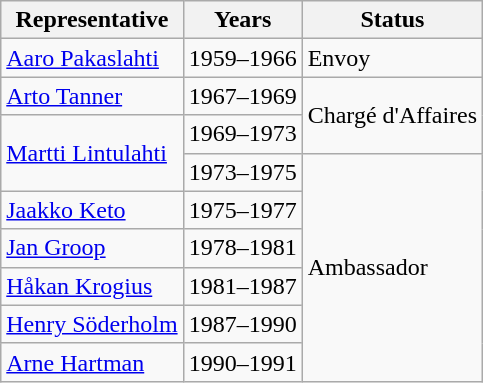<table class="wikitable sortable">
<tr>
<th>Representative</th>
<th>Years</th>
<th>Status</th>
</tr>
<tr>
<td><a href='#'>Aaro Pakaslahti</a></td>
<td>1959–1966</td>
<td>Envoy</td>
</tr>
<tr>
<td><a href='#'>Arto Tanner</a></td>
<td>1967–1969</td>
<td rowspan="2">Chargé d'Affaires</td>
</tr>
<tr>
<td rowspan="2"><a href='#'>Martti Lintulahti</a></td>
<td>1969–1973</td>
</tr>
<tr>
<td>1973–1975</td>
<td rowspan="6">Ambassador</td>
</tr>
<tr>
<td><a href='#'>Jaakko Keto</a></td>
<td>1975–1977</td>
</tr>
<tr>
<td><a href='#'>Jan Groop</a></td>
<td>1978–1981</td>
</tr>
<tr>
<td><a href='#'>Håkan Krogius</a></td>
<td>1981–1987</td>
</tr>
<tr>
<td><a href='#'>Henry Söderholm</a></td>
<td>1987–1990</td>
</tr>
<tr>
<td><a href='#'>Arne Hartman</a></td>
<td>1990–1991</td>
</tr>
</table>
